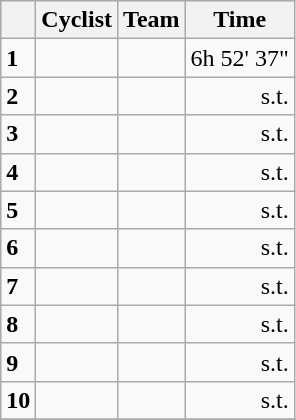<table class="wikitable">
<tr style="background:#ccccff;">
<th></th>
<th>Cyclist</th>
<th>Team</th>
<th>Time</th>
</tr>
<tr>
<td><strong>1</strong></td>
<td></td>
<td></td>
<td align=right>6h 52' 37"</td>
</tr>
<tr>
<td><strong>2</strong></td>
<td></td>
<td></td>
<td align=right>s.t.</td>
</tr>
<tr>
<td><strong>3</strong></td>
<td></td>
<td></td>
<td align=right>s.t.</td>
</tr>
<tr>
<td><strong>4</strong></td>
<td></td>
<td></td>
<td align=right>s.t.</td>
</tr>
<tr>
<td><strong>5</strong></td>
<td></td>
<td></td>
<td align=right>s.t.</td>
</tr>
<tr>
<td><strong>6</strong></td>
<td></td>
<td></td>
<td align=right>s.t.</td>
</tr>
<tr>
<td><strong>7</strong></td>
<td></td>
<td></td>
<td align=right>s.t.</td>
</tr>
<tr>
<td><strong>8</strong></td>
<td></td>
<td></td>
<td align=right>s.t.</td>
</tr>
<tr>
<td><strong>9</strong></td>
<td></td>
<td></td>
<td align=right>s.t.</td>
</tr>
<tr>
<td><strong>10</strong></td>
<td></td>
<td></td>
<td align=right>s.t.</td>
</tr>
<tr>
</tr>
</table>
